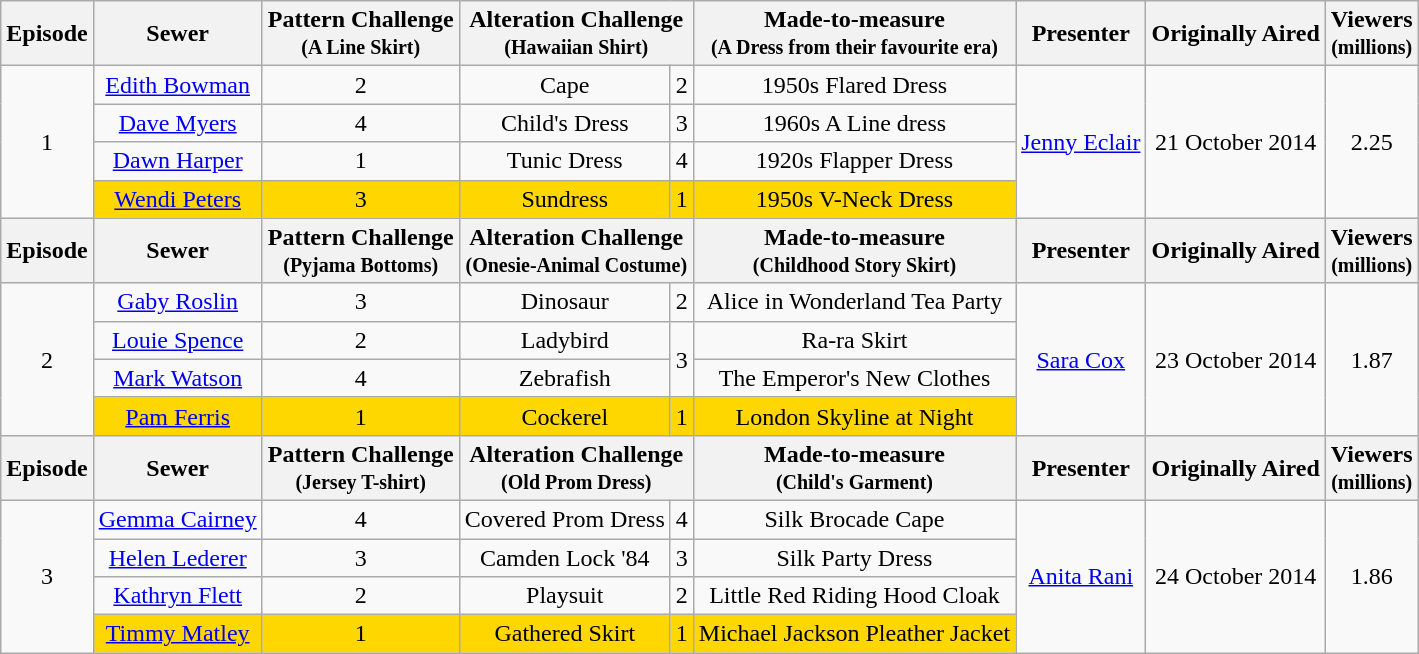<table class="wikitable" style="text-align:center">
<tr>
<th>Episode</th>
<th>Sewer</th>
<th>Pattern Challenge<br><small>(A Line Skirt)</small></th>
<th colspan="2">Alteration Challenge<br><small>(Hawaiian Shirt)</small></th>
<th>Made-to-measure<br><small>(A Dress from their favourite era)</small></th>
<th>Presenter</th>
<th>Originally Aired</th>
<th>Viewers<br><small>(millions)</small></th>
</tr>
<tr>
<td rowspan="4">1</td>
<td><a href='#'>Edith Bowman</a></td>
<td>2</td>
<td>Cape</td>
<td>2</td>
<td>1950s Flared Dress</td>
<td rowspan="4"><a href='#'>Jenny Eclair</a></td>
<td rowspan="4">21 October 2014</td>
<td rowspan="4">2.25</td>
</tr>
<tr>
<td><a href='#'>Dave Myers</a></td>
<td>4</td>
<td>Child's Dress</td>
<td>3</td>
<td>1960s A Line dress</td>
</tr>
<tr>
<td><a href='#'>Dawn Harper</a></td>
<td>1</td>
<td>Tunic Dress</td>
<td>4</td>
<td>1920s Flapper Dress</td>
</tr>
<tr style="background:Gold">
<td><a href='#'>Wendi Peters</a></td>
<td>3</td>
<td>Sundress</td>
<td>1</td>
<td>1950s V-Neck Dress</td>
</tr>
<tr>
<th>Episode</th>
<th>Sewer</th>
<th>Pattern Challenge<br><small>(Pyjama Bottoms)</small></th>
<th colspan="2">Alteration Challenge<br><small>(Onesie-Animal Costume)</small></th>
<th>Made-to-measure<br><small>(Childhood Story Skirt)</small></th>
<th>Presenter</th>
<th>Originally Aired</th>
<th>Viewers<br><small>(millions)</small></th>
</tr>
<tr>
<td rowspan="4">2</td>
<td><a href='#'>Gaby Roslin</a></td>
<td>3</td>
<td>Dinosaur</td>
<td>2</td>
<td>Alice in Wonderland Tea Party</td>
<td rowspan="4"><a href='#'>Sara Cox</a></td>
<td rowspan="4">23 October 2014</td>
<td rowspan="4">1.87</td>
</tr>
<tr>
<td><a href='#'>Louie Spence</a></td>
<td>2</td>
<td>Ladybird</td>
<td rowspan="2">3</td>
<td>Ra-ra Skirt</td>
</tr>
<tr>
<td><a href='#'>Mark Watson</a></td>
<td>4</td>
<td>Zebrafish</td>
<td>The Emperor's New Clothes</td>
</tr>
<tr style="background:Gold">
<td><a href='#'>Pam Ferris</a></td>
<td>1</td>
<td>Cockerel</td>
<td>1</td>
<td>London Skyline at Night</td>
</tr>
<tr>
<th>Episode</th>
<th>Sewer</th>
<th>Pattern Challenge<br><small>(Jersey T-shirt)</small></th>
<th colspan="2">Alteration Challenge<br><small>(Old Prom Dress)</small></th>
<th>Made-to-measure<br><small>(Child's Garment)</small></th>
<th>Presenter</th>
<th>Originally Aired</th>
<th>Viewers<br><small>(millions)</small></th>
</tr>
<tr>
<td rowspan="4">3</td>
<td><a href='#'>Gemma Cairney</a></td>
<td>4</td>
<td>Covered Prom Dress</td>
<td>4</td>
<td>Silk Brocade Cape</td>
<td rowspan=4><a href='#'>Anita Rani</a></td>
<td rowspan="4">24 October 2014</td>
<td rowspan="4">1.86</td>
</tr>
<tr>
<td><a href='#'>Helen Lederer</a></td>
<td>3</td>
<td>Camden Lock '84</td>
<td>3</td>
<td>Silk Party Dress</td>
</tr>
<tr>
<td><a href='#'>Kathryn Flett</a></td>
<td>2</td>
<td>Playsuit</td>
<td>2</td>
<td>Little Red Riding Hood Cloak</td>
</tr>
<tr style="background:Gold">
<td><a href='#'>Timmy Matley</a></td>
<td>1</td>
<td>Gathered Skirt</td>
<td>1</td>
<td>Michael Jackson Pleather Jacket</td>
</tr>
</table>
